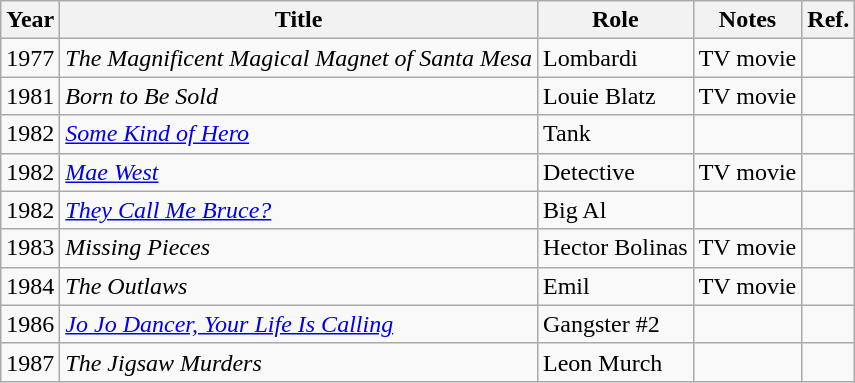<table class="wikitable">
<tr>
<th>Year</th>
<th>Title</th>
<th>Role</th>
<th>Notes</th>
<th>Ref.</th>
</tr>
<tr>
<td>1977</td>
<td><em>The Magnificent Magical Magnet of Santa Mesa</em></td>
<td>Lombardi</td>
<td>TV movie</td>
<td></td>
</tr>
<tr>
<td>1981</td>
<td><em>Born to Be Sold</em></td>
<td>Louie Blatz</td>
<td>TV movie</td>
<td></td>
</tr>
<tr>
<td>1982</td>
<td><em><a href='#'>Some Kind of Hero</a></em></td>
<td>Tank</td>
<td></td>
<td></td>
</tr>
<tr>
<td>1982</td>
<td><em><a href='#'>Mae West</a></em></td>
<td>Detective</td>
<td>TV movie</td>
<td></td>
</tr>
<tr>
<td>1982</td>
<td><em><a href='#'>They Call Me Bruce?</a></em></td>
<td>Big Al</td>
<td></td>
<td></td>
</tr>
<tr>
<td>1983</td>
<td><em>Missing Pieces</em></td>
<td>Hector Bolinas</td>
<td>TV movie</td>
<td></td>
</tr>
<tr>
<td>1984</td>
<td><em>The Outlaws</em></td>
<td>Emil</td>
<td>TV movie</td>
<td></td>
</tr>
<tr>
<td>1986</td>
<td><em><a href='#'>Jo Jo Dancer, Your Life Is Calling</a></em></td>
<td>Gangster #2</td>
<td></td>
<td></td>
</tr>
<tr>
<td>1987</td>
<td><em>The Jigsaw Murders</em></td>
<td>Leon Murch</td>
<td></td>
<td></td>
</tr>
</table>
